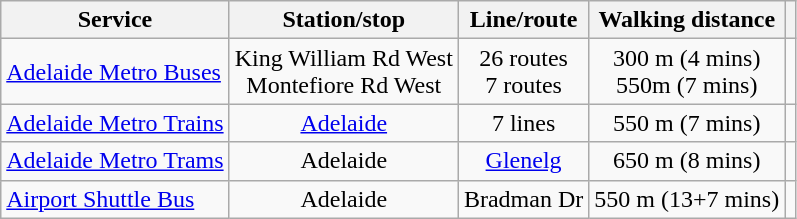<table class="wikitable">
<tr>
<th>Service</th>
<th>Station/stop</th>
<th>Line/route</th>
<th>Walking distance</th>
<th></th>
</tr>
<tr>
<td align="left"><a href='#'>Adelaide Metro Buses</a> </td>
<td align="center">King William Rd West<br> Montefiore Rd West</td>
<td align="center">26 routes<br> 7 routes</td>
<td align="center">300 m (4 mins)<br> 550m  (7 mins)</td>
<td></td>
</tr>
<tr>
<td align="left"><a href='#'>Adelaide Metro Trains</a> </td>
<td align="center"><a href='#'>Adelaide</a></td>
<td align="center">7 lines</td>
<td align="center">550 m (7 mins)</td>
<td></td>
</tr>
<tr>
<td align="left"><a href='#'>Adelaide Metro Trams</a> </td>
<td align="center">Adelaide</td>
<td align="center"><a href='#'>Glenelg</a></td>
<td align="center">650 m (8 mins)</td>
<td></td>
</tr>
<tr>
<td align="left"><a href='#'>Airport Shuttle Bus</a> </td>
<td align="center">Adelaide</td>
<td>Bradman Dr</td>
<td align="center">550 m (13+7 mins)</td>
<td></td>
</tr>
</table>
